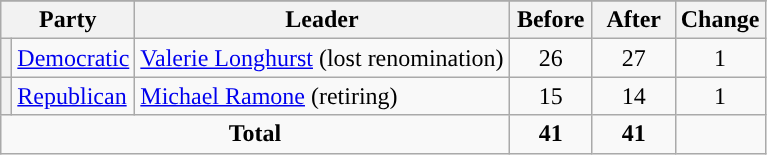<table class="wikitable" style="text-align:center;">
<tr>
</tr>
<tr>
<th colspan="2">Party</th>
<th>Leader</th>
<th style="width:3em">Before</th>
<th style="width:3em">After</th>
<th style="width:3em">Change</th>
</tr>
<tr>
<th style="background-color:"></th>
<td style="text-align:left;"><a href='#'>Democratic</a></td>
<td style="text-align:left;"><a href='#'>Valerie Longhurst</a> (lost renomination)</td>
<td>26</td>
<td>27</td>
<td> 1</td>
</tr>
<tr>
<th style="background-color:"></th>
<td style="text-align:left;"><a href='#'>Republican</a></td>
<td style="text-align:left;"><a href='#'>Michael Ramone</a> (retiring)</td>
<td>15</td>
<td>14</td>
<td> 1</td>
</tr>
<tr>
<td colspan="3"><strong>Total</strong></td>
<td><strong>41</strong></td>
<td><strong>41</strong></td>
<td></td>
</tr>
</table>
